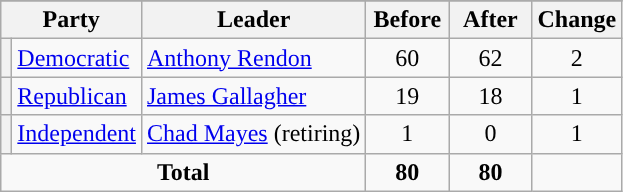<table class="wikitable" style="text-align:center;">
<tr>
</tr>
<tr>
<th colspan=2>Party</th>
<th>Leader</th>
<th style="width:3em">Before</th>
<th style="width:3em">After</th>
<th style="width:3em">Change</th>
</tr>
<tr>
<th style="background-color:"></th>
<td style="text-align:left;"><a href='#'>Democratic</a></td>
<td style="text-align:left;"><a href='#'>Anthony Rendon</a></td>
<td>60</td>
<td>62</td>
<td>2</td>
</tr>
<tr>
<th style="background-color:"></th>
<td style="text-align:left;"><a href='#'>Republican</a></td>
<td style="text-align:left;"><a href='#'>James Gallagher</a></td>
<td>19</td>
<td>18</td>
<td>1</td>
</tr>
<tr>
<th style="background-color:"></th>
<td style="text-align:left;"><a href='#'>Independent</a></td>
<td style="text-align:left;"><a href='#'>Chad Mayes</a> (retiring)</td>
<td>1</td>
<td>0</td>
<td> 1</td>
</tr>
<tr>
<td colspan=3><strong>Total</strong></td>
<td><strong>80</strong></td>
<td><strong>80</strong></td>
<td></td>
</tr>
</table>
